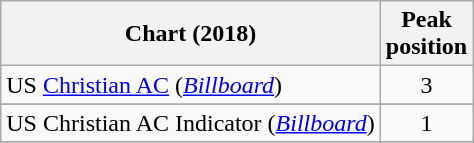<table class="wikitable sortable plainrowheaders" style="text-align:center">
<tr>
<th scope="col">Chart (2018)</th>
<th scope="col">Peak<br> position</th>
</tr>
<tr>
<td align="left">US <a href='#'>Christian AC</a> (<em><a href='#'>Billboard</a></em>)</td>
<td>3</td>
</tr>
<tr>
</tr>
<tr>
</tr>
<tr>
<td align="left">US Christian AC Indicator (<em><a href='#'>Billboard</a></em>)</td>
<td align="center">1</td>
</tr>
<tr>
</tr>
</table>
